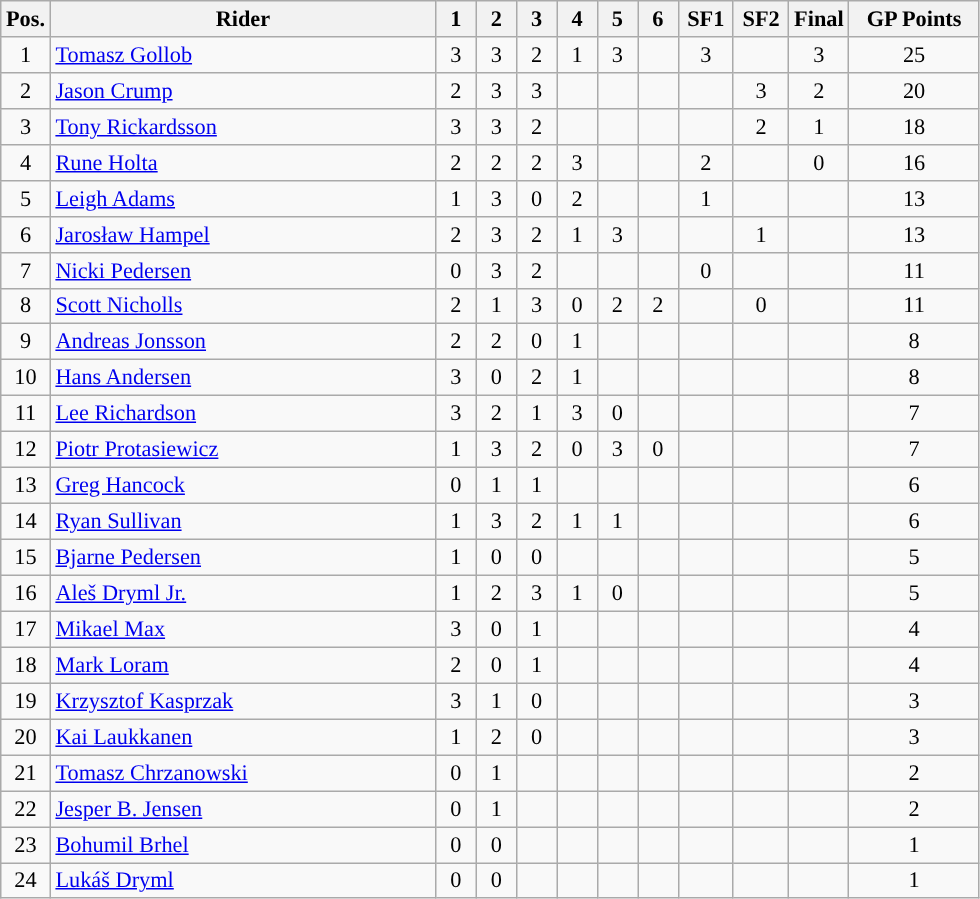<table class=wikitable style="font-size:93%;">
<tr>
<th width=25px>Pos.</th>
<th width=250px>Rider</th>
<th width=20px>1</th>
<th width=20px>2</th>
<th width=20px>3</th>
<th width=20px>4</th>
<th width=20px>5</th>
<th width=20px>6</th>
<th width=30px>SF1</th>
<th width=30px>SF2</th>
<th width=30px>Final</th>
<th width=80px>GP Points</th>
</tr>
<tr align=center style="background-color:">
<td>1</td>
<td align=left> <a href='#'>Tomasz Gollob</a></td>
<td>3</td>
<td>3</td>
<td>2</td>
<td>1</td>
<td>3</td>
<td></td>
<td>  3</td>
<td></td>
<td>3</td>
<td>25</td>
</tr>
<tr align=center style="background-color:">
<td>2</td>
<td align=left> <a href='#'>Jason Crump</a></td>
<td>2</td>
<td>3</td>
<td>3</td>
<td></td>
<td></td>
<td></td>
<td></td>
<td>3</td>
<td>2</td>
<td>20</td>
</tr>
<tr align=center style="background-color:">
<td>3</td>
<td align=left> <a href='#'>Tony Rickardsson</a></td>
<td>3</td>
<td>3</td>
<td>2</td>
<td></td>
<td></td>
<td></td>
<td></td>
<td>2</td>
<td>1</td>
<td>18</td>
</tr>
<tr align=center>
<td>4</td>
<td align=left> <a href='#'>Rune Holta</a></td>
<td>2</td>
<td>2</td>
<td>2</td>
<td>3</td>
<td></td>
<td></td>
<td>2</td>
<td></td>
<td>0</td>
<td>16</td>
</tr>
<tr align=center>
<td>5</td>
<td align=left> <a href='#'>Leigh Adams</a></td>
<td>1</td>
<td>3</td>
<td>0</td>
<td>2</td>
<td></td>
<td></td>
<td>1</td>
<td></td>
<td></td>
<td>13</td>
</tr>
<tr align=center>
<td>6</td>
<td align=left> <a href='#'>Jarosław Hampel</a></td>
<td>2</td>
<td>3</td>
<td>2</td>
<td>1</td>
<td>3</td>
<td></td>
<td></td>
<td>1</td>
<td></td>
<td>13</td>
</tr>
<tr align=center>
<td>7</td>
<td align=left> <a href='#'>Nicki Pedersen</a></td>
<td>0</td>
<td>3</td>
<td>2</td>
<td></td>
<td></td>
<td></td>
<td>0</td>
<td></td>
<td></td>
<td>11</td>
</tr>
<tr align=center>
<td>8</td>
<td align=left> <a href='#'>Scott Nicholls</a></td>
<td>2</td>
<td>1</td>
<td>3</td>
<td>0</td>
<td>2</td>
<td>2</td>
<td></td>
<td>0</td>
<td></td>
<td>11</td>
</tr>
<tr align=center>
<td>9</td>
<td align=left> <a href='#'>Andreas Jonsson</a></td>
<td>2</td>
<td>2</td>
<td>0</td>
<td>1</td>
<td></td>
<td></td>
<td></td>
<td></td>
<td></td>
<td>8</td>
</tr>
<tr align=center>
<td>10</td>
<td align=left> <a href='#'>Hans Andersen</a></td>
<td>3</td>
<td>0</td>
<td>2</td>
<td>1</td>
<td></td>
<td></td>
<td></td>
<td></td>
<td></td>
<td>8</td>
</tr>
<tr align=center>
<td>11</td>
<td align=left> <a href='#'>Lee Richardson</a></td>
<td>3</td>
<td>2</td>
<td>1</td>
<td>3</td>
<td>0</td>
<td></td>
<td></td>
<td></td>
<td></td>
<td>7</td>
</tr>
<tr align=center>
<td>12</td>
<td align=left> <a href='#'>Piotr Protasiewicz</a></td>
<td>1</td>
<td>3</td>
<td>2</td>
<td>0</td>
<td>3</td>
<td>0</td>
<td></td>
<td></td>
<td></td>
<td>7</td>
</tr>
<tr align=center>
<td>13</td>
<td align=left> <a href='#'>Greg Hancock</a></td>
<td>0</td>
<td>1</td>
<td>1</td>
<td></td>
<td></td>
<td></td>
<td></td>
<td></td>
<td></td>
<td>6</td>
</tr>
<tr align=center>
<td>14</td>
<td align=left> <a href='#'>Ryan Sullivan</a></td>
<td>1</td>
<td>3</td>
<td>2</td>
<td>1</td>
<td>1</td>
<td></td>
<td></td>
<td></td>
<td></td>
<td>6</td>
</tr>
<tr align=center>
<td>15</td>
<td align=left> <a href='#'>Bjarne Pedersen</a></td>
<td>1</td>
<td>0</td>
<td>0</td>
<td></td>
<td></td>
<td></td>
<td></td>
<td></td>
<td></td>
<td>5</td>
</tr>
<tr align=center>
<td>16</td>
<td align=left> <a href='#'>Aleš Dryml Jr.</a></td>
<td>1</td>
<td>2</td>
<td>3</td>
<td>1</td>
<td>0</td>
<td></td>
<td></td>
<td></td>
<td></td>
<td>5</td>
</tr>
<tr align=center>
<td>17</td>
<td align=left> <a href='#'>Mikael Max</a></td>
<td>3</td>
<td>0</td>
<td>1</td>
<td></td>
<td></td>
<td></td>
<td></td>
<td></td>
<td></td>
<td>4</td>
</tr>
<tr align=center>
<td>18</td>
<td align=left> <a href='#'>Mark Loram</a></td>
<td>2</td>
<td>0</td>
<td>1</td>
<td></td>
<td></td>
<td></td>
<td></td>
<td></td>
<td></td>
<td>4</td>
</tr>
<tr align=center>
<td>19</td>
<td align=left> <a href='#'>Krzysztof Kasprzak</a></td>
<td>3</td>
<td>1</td>
<td>0</td>
<td></td>
<td></td>
<td></td>
<td></td>
<td></td>
<td></td>
<td>3</td>
</tr>
<tr align=center>
<td>20</td>
<td align=left> <a href='#'>Kai Laukkanen</a></td>
<td>1</td>
<td>2</td>
<td>0</td>
<td></td>
<td></td>
<td></td>
<td></td>
<td></td>
<td></td>
<td>3</td>
</tr>
<tr align=center>
<td>21</td>
<td align=left> <a href='#'>Tomasz Chrzanowski</a></td>
<td>0</td>
<td>1</td>
<td></td>
<td></td>
<td></td>
<td></td>
<td></td>
<td></td>
<td></td>
<td>2</td>
</tr>
<tr align=center>
<td>22</td>
<td align=left> <a href='#'>Jesper B. Jensen</a></td>
<td>0</td>
<td>1</td>
<td></td>
<td></td>
<td></td>
<td></td>
<td></td>
<td></td>
<td></td>
<td>2</td>
</tr>
<tr align=center>
<td>23</td>
<td align=left> <a href='#'>Bohumil Brhel</a></td>
<td>0</td>
<td>0</td>
<td></td>
<td></td>
<td></td>
<td></td>
<td></td>
<td></td>
<td></td>
<td>1</td>
</tr>
<tr align=center>
<td>24</td>
<td align=left> <a href='#'>Lukáš Dryml</a></td>
<td>0</td>
<td>0</td>
<td></td>
<td></td>
<td></td>
<td></td>
<td></td>
<td></td>
<td></td>
<td>1</td>
</tr>
</table>
